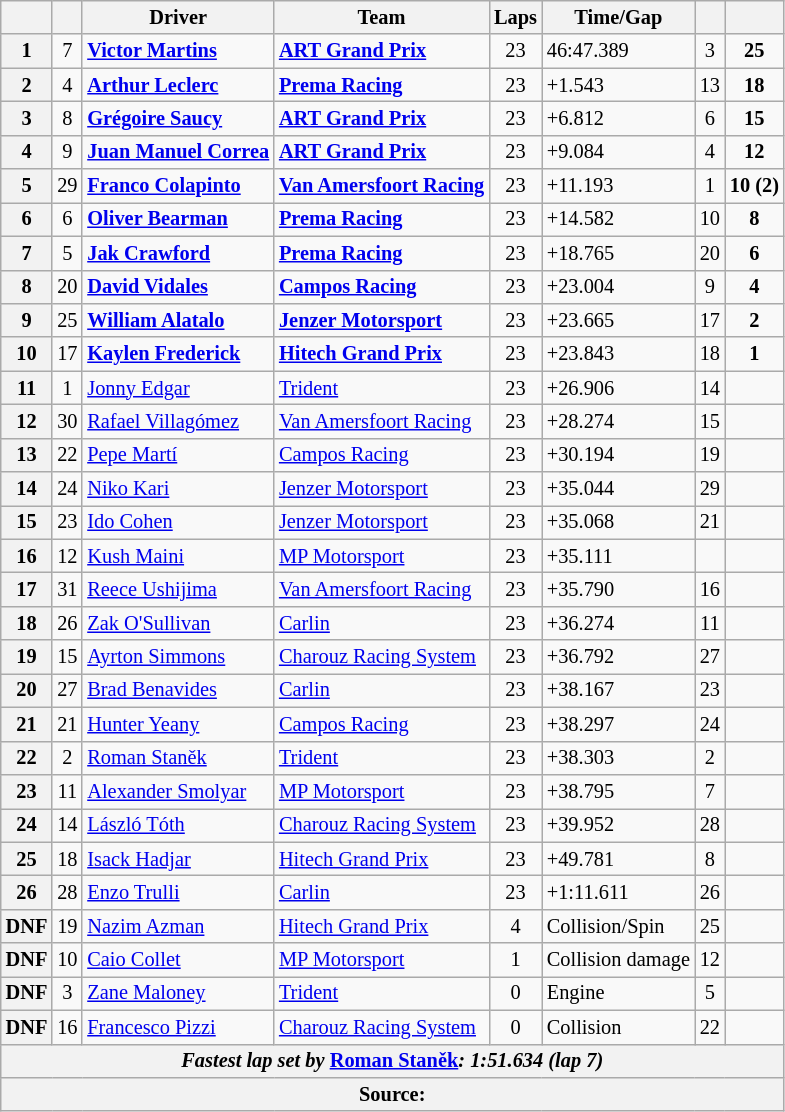<table class="wikitable" style="font-size:85%">
<tr>
<th></th>
<th></th>
<th>Driver</th>
<th>Team</th>
<th>Laps</th>
<th>Time/Gap</th>
<th></th>
<th></th>
</tr>
<tr>
<th>1</th>
<td align="center">7</td>
<td><strong> <a href='#'>Victor Martins</a></strong></td>
<td><strong><a href='#'>ART Grand Prix</a></strong></td>
<td align="center">23</td>
<td>46:47.389</td>
<td align="center">3</td>
<td align="center"><strong>25</strong></td>
</tr>
<tr>
<th>2</th>
<td align="center">4</td>
<td><strong> <a href='#'>Arthur Leclerc</a></strong></td>
<td><strong><a href='#'>Prema Racing</a></strong></td>
<td align="center">23</td>
<td>+1.543</td>
<td align="center">13</td>
<td align="center"><strong>18</strong></td>
</tr>
<tr>
<th>3</th>
<td align="center">8</td>
<td><strong> <a href='#'>Grégoire Saucy</a></strong></td>
<td><strong><a href='#'>ART Grand Prix</a></strong></td>
<td align="center">23</td>
<td>+6.812</td>
<td align="center">6</td>
<td align="center"><strong>15</strong></td>
</tr>
<tr>
<th>4</th>
<td align="center">9</td>
<td><strong> <a href='#'>Juan Manuel Correa</a></strong></td>
<td><strong><a href='#'>ART Grand Prix</a></strong></td>
<td align="center">23</td>
<td>+9.084</td>
<td align="center">4</td>
<td align="center"><strong>12</strong></td>
</tr>
<tr>
<th>5</th>
<td align="center">29</td>
<td><strong> <a href='#'>Franco Colapinto</a></strong></td>
<td><strong><a href='#'>Van Amersfoort Racing</a></strong></td>
<td align="center">23</td>
<td>+11.193</td>
<td align="center">1</td>
<td align="center"><strong>10 (2)</strong></td>
</tr>
<tr>
<th>6</th>
<td align="center">6</td>
<td><strong> <a href='#'>Oliver Bearman</a></strong></td>
<td><a href='#'><strong>Prema Racing</strong></a></td>
<td align="center">23</td>
<td>+14.582</td>
<td align="center">10</td>
<td align="center"><strong>8</strong></td>
</tr>
<tr>
<th>7</th>
<td align="center">5</td>
<td><strong> <a href='#'>Jak Crawford</a></strong></td>
<td><a href='#'><strong>Prema Racing</strong></a></td>
<td align="center">23</td>
<td>+18.765</td>
<td align="center">20</td>
<td align="center"><strong>6</strong></td>
</tr>
<tr>
<th>8</th>
<td align="center">20</td>
<td><strong> <a href='#'>David Vidales</a></strong></td>
<td><strong><a href='#'>Campos Racing</a></strong></td>
<td align="center">23</td>
<td>+23.004</td>
<td align="center">9</td>
<td align="center"><strong>4</strong></td>
</tr>
<tr>
<th>9</th>
<td align="center">25</td>
<td><strong> <a href='#'>William Alatalo</a></strong></td>
<td><strong><a href='#'>Jenzer Motorsport</a></strong></td>
<td align="center">23</td>
<td>+23.665</td>
<td align="center">17</td>
<td align="center"><strong>2</strong></td>
</tr>
<tr>
<th>10</th>
<td align="center">17</td>
<td><strong> <a href='#'>Kaylen Frederick</a></strong></td>
<td><strong><a href='#'>Hitech Grand Prix</a></strong></td>
<td align="center">23</td>
<td>+23.843</td>
<td align="center">18</td>
<td align="center"><strong>1</strong></td>
</tr>
<tr>
<th>11</th>
<td align="center">1</td>
<td> <a href='#'>Jonny Edgar</a></td>
<td><a href='#'>Trident</a></td>
<td align="center">23</td>
<td>+26.906</td>
<td align="center">14</td>
<td align="center"></td>
</tr>
<tr>
<th>12</th>
<td align="center">30</td>
<td> <a href='#'>Rafael Villagómez</a></td>
<td><a href='#'>Van Amersfoort Racing</a></td>
<td align="center">23</td>
<td>+28.274</td>
<td align="center">15</td>
<td></td>
</tr>
<tr>
<th>13</th>
<td align="center">22</td>
<td> <a href='#'>Pepe Martí</a></td>
<td><a href='#'>Campos Racing</a></td>
<td align="center">23</td>
<td>+30.194</td>
<td align="center">19</td>
<td></td>
</tr>
<tr>
<th>14</th>
<td align="center">24</td>
<td> <a href='#'>Niko Kari</a></td>
<td><a href='#'>Jenzer Motorsport</a></td>
<td align="center">23</td>
<td>+35.044</td>
<td align="center">29</td>
<td align="center"></td>
</tr>
<tr>
<th>15</th>
<td align="center">23</td>
<td> <a href='#'>Ido Cohen</a></td>
<td><a href='#'>Jenzer Motorsport</a></td>
<td align="center">23</td>
<td>+35.068</td>
<td align="center">21</td>
<td></td>
</tr>
<tr>
<th>16</th>
<td align="center">12</td>
<td> <a href='#'>Kush Maini</a></td>
<td><a href='#'>MP Motorsport</a></td>
<td align="center">23</td>
<td>+35.111</td>
<td align="center"></td>
<td></td>
</tr>
<tr>
<th>17</th>
<td align="center">31</td>
<td> <a href='#'>Reece Ushijima</a></td>
<td><a href='#'>Van Amersfoort Racing</a></td>
<td align="center">23</td>
<td>+35.790</td>
<td align="center">16</td>
<td></td>
</tr>
<tr>
<th>18</th>
<td align="center">26</td>
<td> <a href='#'>Zak O'Sullivan</a></td>
<td><a href='#'>Carlin</a></td>
<td align="center">23</td>
<td>+36.274</td>
<td align="center">11</td>
<td align="center"></td>
</tr>
<tr>
<th>19</th>
<td align="center">15</td>
<td> <a href='#'>Ayrton Simmons</a></td>
<td><a href='#'>Charouz Racing System</a></td>
<td align="center">23</td>
<td>+36.792</td>
<td align="center">27</td>
<td align="center"></td>
</tr>
<tr>
<th>20</th>
<td align="center">27</td>
<td> <a href='#'>Brad Benavides</a></td>
<td><a href='#'>Carlin</a></td>
<td align="center">23</td>
<td>+38.167</td>
<td align="center">23</td>
<td></td>
</tr>
<tr>
<th>21</th>
<td align="center">21</td>
<td> <a href='#'>Hunter Yeany</a></td>
<td><a href='#'>Campos Racing</a></td>
<td align="center">23</td>
<td>+38.297</td>
<td align="center">24</td>
<td></td>
</tr>
<tr>
<th>22</th>
<td align="center">2</td>
<td> <a href='#'>Roman Staněk</a></td>
<td><a href='#'>Trident</a></td>
<td align="center">23</td>
<td>+38.303</td>
<td align="center">2</td>
<td></td>
</tr>
<tr>
<th>23</th>
<td align="center">11</td>
<td> <a href='#'>Alexander Smolyar</a></td>
<td><a href='#'>MP Motorsport</a></td>
<td align="center">23</td>
<td>+38.795</td>
<td align="center">7</td>
<td align="center"></td>
</tr>
<tr>
<th>24</th>
<td align="center">14</td>
<td> <a href='#'>László Tóth</a></td>
<td><a href='#'>Charouz Racing System</a></td>
<td align="center">23</td>
<td>+39.952</td>
<td align="center">28</td>
<td></td>
</tr>
<tr>
<th>25</th>
<td align="center">18</td>
<td> <a href='#'>Isack Hadjar</a></td>
<td><a href='#'>Hitech Grand Prix</a></td>
<td align="center">23</td>
<td>+49.781</td>
<td align="center">8</td>
<td align="center"></td>
</tr>
<tr>
<th>26</th>
<td align="center">28</td>
<td> <a href='#'>Enzo Trulli</a></td>
<td><a href='#'>Carlin</a></td>
<td align="center">23</td>
<td>+1:11.611</td>
<td align="center">26</td>
<td align="center"></td>
</tr>
<tr>
<th>DNF</th>
<td align="center">19</td>
<td> <a href='#'>Nazim Azman</a></td>
<td><a href='#'>Hitech Grand Prix</a></td>
<td align="center">4</td>
<td>Collision/Spin</td>
<td align="center">25</td>
<td></td>
</tr>
<tr>
<th>DNF</th>
<td align="center">10</td>
<td> <a href='#'>Caio Collet</a></td>
<td><a href='#'>MP Motorsport</a></td>
<td align="center">1</td>
<td>Collision damage</td>
<td align="center">12</td>
<td></td>
</tr>
<tr>
<th>DNF</th>
<td align="center">3</td>
<td> <a href='#'>Zane Maloney</a></td>
<td><a href='#'>Trident</a></td>
<td align="center">0</td>
<td>Engine</td>
<td align="center">5</td>
<td></td>
</tr>
<tr>
<th>DNF</th>
<td align="center">16</td>
<td> <a href='#'>Francesco Pizzi</a></td>
<td><a href='#'>Charouz Racing System</a></td>
<td align="center">0</td>
<td>Collision</td>
<td align="center">22</td>
<td></td>
</tr>
<tr>
<th colspan="8"><em>Fastest lap set by</em> <strong> <a href='#'>Roman Staněk</a><strong><em>: 1:51.634 (lap 7)<em></th>
</tr>
<tr>
<th colspan="8">Source:</th>
</tr>
</table>
